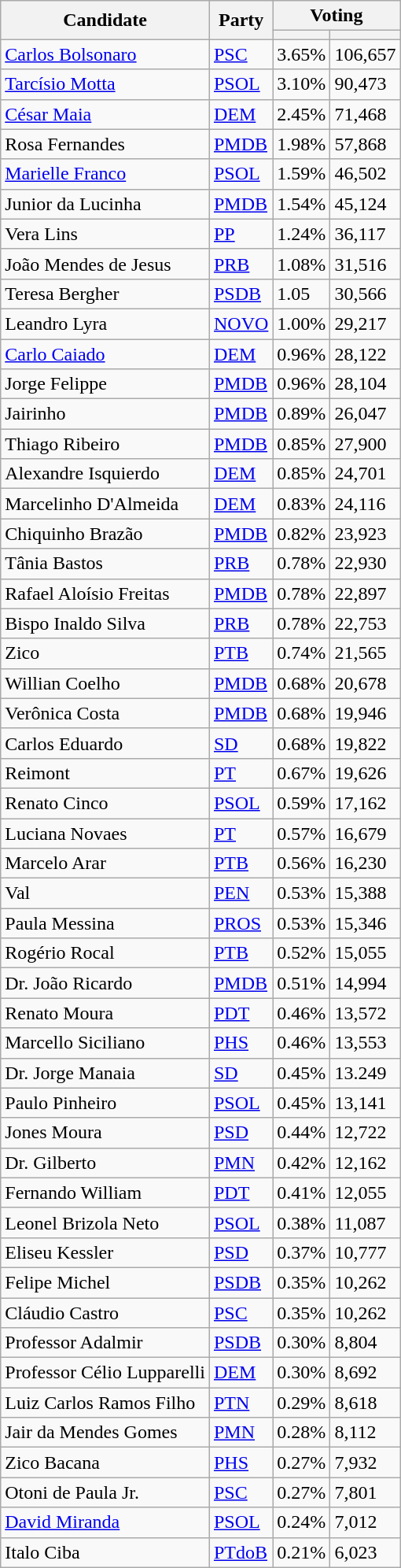<table class="wikitable sortable">
<tr>
<th rowspan="2">Candidate</th>
<th rowspan="2">Party</th>
<th colspan="2">Voting</th>
</tr>
<tr>
<th></th>
<th></th>
</tr>
<tr>
<td><a href='#'>Carlos Bolsonaro</a></td>
<td><a href='#'>PSC</a></td>
<td>3.65%</td>
<td>106,657</td>
</tr>
<tr>
<td><a href='#'>Tarcísio Motta</a></td>
<td><a href='#'>PSOL</a></td>
<td>3.10%</td>
<td>90,473</td>
</tr>
<tr>
<td><a href='#'>César Maia</a></td>
<td><a href='#'>DEM</a></td>
<td>2.45%</td>
<td>71,468</td>
</tr>
<tr>
<td>Rosa Fernandes</td>
<td><a href='#'>PMDB</a></td>
<td>1.98%</td>
<td>57,868</td>
</tr>
<tr>
<td><a href='#'>Marielle Franco</a></td>
<td><a href='#'>PSOL</a></td>
<td>1.59%</td>
<td>46,502</td>
</tr>
<tr>
<td>Junior da Lucinha</td>
<td><a href='#'>PMDB</a></td>
<td>1.54%</td>
<td>45,124</td>
</tr>
<tr>
<td>Vera Lins</td>
<td><a href='#'>PP</a></td>
<td>1.24%</td>
<td>36,117</td>
</tr>
<tr>
<td>João Mendes de Jesus</td>
<td><a href='#'>PRB</a></td>
<td>1.08%</td>
<td>31,516</td>
</tr>
<tr>
<td>Teresa Bergher</td>
<td><a href='#'>PSDB</a></td>
<td>1.05</td>
<td>30,566</td>
</tr>
<tr>
<td>Leandro Lyra</td>
<td><a href='#'>NOVO</a></td>
<td>1.00%</td>
<td>29,217</td>
</tr>
<tr>
<td><a href='#'>Carlo Caiado</a></td>
<td><a href='#'>DEM</a></td>
<td>0.96%</td>
<td>28,122</td>
</tr>
<tr>
<td>Jorge Felippe</td>
<td><a href='#'>PMDB</a></td>
<td>0.96%</td>
<td>28,104</td>
</tr>
<tr>
<td>Jairinho</td>
<td><a href='#'>PMDB</a></td>
<td>0.89%</td>
<td>26,047</td>
</tr>
<tr>
<td>Thiago Ribeiro</td>
<td><a href='#'>PMDB</a></td>
<td>0.85%</td>
<td>27,900</td>
</tr>
<tr>
<td>Alexandre Isquierdo</td>
<td><a href='#'>DEM</a></td>
<td>0.85%</td>
<td>24,701</td>
</tr>
<tr>
<td>Marcelinho D'Almeida</td>
<td><a href='#'>DEM</a></td>
<td>0.83%</td>
<td>24,116</td>
</tr>
<tr>
<td>Chiquinho Brazão</td>
<td><a href='#'>PMDB</a></td>
<td>0.82%</td>
<td>23,923</td>
</tr>
<tr>
<td>Tânia Bastos</td>
<td><a href='#'>PRB</a></td>
<td>0.78%</td>
<td>22,930</td>
</tr>
<tr>
<td>Rafael Aloísio Freitas</td>
<td><a href='#'>PMDB</a></td>
<td>0.78%</td>
<td>22,897</td>
</tr>
<tr>
<td>Bispo Inaldo Silva</td>
<td><a href='#'>PRB</a></td>
<td>0.78%</td>
<td>22,753</td>
</tr>
<tr>
<td>Zico</td>
<td><a href='#'>PTB</a></td>
<td>0.74%</td>
<td>21,565</td>
</tr>
<tr>
<td>Willian Coelho</td>
<td><a href='#'>PMDB</a></td>
<td>0.68%</td>
<td>20,678</td>
</tr>
<tr>
<td>Verônica Costa</td>
<td><a href='#'>PMDB</a></td>
<td>0.68%</td>
<td>19,946</td>
</tr>
<tr>
<td>Carlos Eduardo</td>
<td><a href='#'>SD</a></td>
<td>0.68%</td>
<td>19,822</td>
</tr>
<tr>
<td>Reimont</td>
<td><a href='#'>PT</a></td>
<td>0.67%</td>
<td>19,626</td>
</tr>
<tr>
<td>Renato Cinco</td>
<td><a href='#'>PSOL</a></td>
<td>0.59%</td>
<td>17,162</td>
</tr>
<tr>
<td>Luciana Novaes</td>
<td><a href='#'>PT</a></td>
<td>0.57%</td>
<td>16,679</td>
</tr>
<tr>
<td>Marcelo Arar</td>
<td><a href='#'>PTB</a></td>
<td>0.56%</td>
<td>16,230</td>
</tr>
<tr>
<td>Val</td>
<td><a href='#'>PEN</a></td>
<td>0.53%</td>
<td>15,388</td>
</tr>
<tr>
<td>Paula Messina</td>
<td><a href='#'>PROS</a></td>
<td>0.53%</td>
<td>15,346</td>
</tr>
<tr>
<td>Rogério Rocal</td>
<td><a href='#'>PTB</a></td>
<td>0.52%</td>
<td>15,055</td>
</tr>
<tr>
<td>Dr. João Ricardo</td>
<td><a href='#'>PMDB</a></td>
<td>0.51%</td>
<td>14,994</td>
</tr>
<tr>
<td>Renato Moura</td>
<td><a href='#'>PDT</a></td>
<td>0.46%</td>
<td>13,572</td>
</tr>
<tr>
<td>Marcello Siciliano</td>
<td><a href='#'>PHS</a></td>
<td>0.46%</td>
<td>13,553</td>
</tr>
<tr>
<td>Dr. Jorge Manaia</td>
<td><a href='#'>SD</a></td>
<td>0.45%</td>
<td>13.249</td>
</tr>
<tr>
<td>Paulo Pinheiro</td>
<td><a href='#'>PSOL</a></td>
<td>0.45%</td>
<td>13,141</td>
</tr>
<tr>
<td>Jones Moura</td>
<td><a href='#'>PSD</a></td>
<td>0.44%</td>
<td>12,722</td>
</tr>
<tr>
<td>Dr. Gilberto</td>
<td><a href='#'>PMN</a></td>
<td>0.42%</td>
<td>12,162</td>
</tr>
<tr>
<td>Fernando William</td>
<td><a href='#'>PDT</a></td>
<td>0.41%</td>
<td>12,055</td>
</tr>
<tr>
<td>Leonel Brizola Neto</td>
<td><a href='#'>PSOL</a></td>
<td>0.38%</td>
<td>11,087</td>
</tr>
<tr>
<td>Eliseu Kessler</td>
<td><a href='#'>PSD</a></td>
<td>0.37%</td>
<td>10,777</td>
</tr>
<tr>
<td>Felipe Michel</td>
<td><a href='#'>PSDB</a></td>
<td>0.35%</td>
<td>10,262</td>
</tr>
<tr>
<td>Cláudio Castro</td>
<td><a href='#'>PSC</a></td>
<td>0.35%</td>
<td>10,262</td>
</tr>
<tr>
<td>Professor Adalmir</td>
<td><a href='#'>PSDB</a></td>
<td>0.30%</td>
<td>8,804</td>
</tr>
<tr>
<td>Professor Célio Lupparelli</td>
<td><a href='#'>DEM</a></td>
<td>0.30%</td>
<td>8,692</td>
</tr>
<tr>
<td>Luiz Carlos Ramos Filho</td>
<td><a href='#'>PTN</a></td>
<td>0.29%</td>
<td>8,618</td>
</tr>
<tr>
<td>Jair da Mendes Gomes</td>
<td><a href='#'>PMN</a></td>
<td>0.28%</td>
<td>8,112</td>
</tr>
<tr>
<td>Zico Bacana</td>
<td><a href='#'>PHS</a></td>
<td>0.27%</td>
<td>7,932</td>
</tr>
<tr>
<td>Otoni de Paula Jr.</td>
<td><a href='#'>PSC</a></td>
<td>0.27%</td>
<td>7,801</td>
</tr>
<tr>
<td><a href='#'>David Miranda</a></td>
<td><a href='#'>PSOL</a></td>
<td>0.24%</td>
<td>7,012</td>
</tr>
<tr>
<td>Italo Ciba</td>
<td><a href='#'>PTdoB</a></td>
<td>0.21%</td>
<td>6,023</td>
</tr>
</table>
